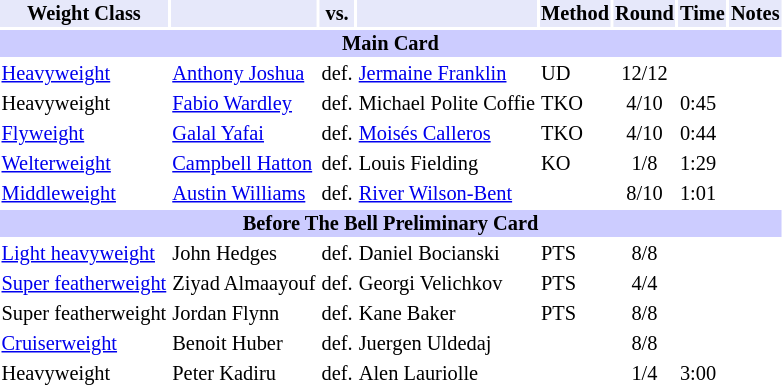<table class="toccolours" style="font-size: 85%;">
<tr>
<th style="background:#e6e8fa; color:#000; text-align:center;">Weight Class</th>
<th style="background:#e6e8fa; color:#000; text-align:center;"></th>
<th style="background:#e6e8fa; color:#000; text-align:center;">vs.</th>
<th style="background:#e6e8fa; color:#000; text-align:center;"></th>
<th style="background:#e6e8fa; color:#000; text-align:center;">Method</th>
<th style="background:#e6e8fa; color:#000; text-align:center;">Round</th>
<th style="background:#e6e8fa; color:#000; text-align:center;">Time</th>
<th style="background:#e6e8fa; color:#000; text-align:center;">Notes</th>
</tr>
<tr>
<th colspan="8" style="background-color: #ccccff;">Main Card</th>
</tr>
<tr>
<td><a href='#'>Heavyweight</a></td>
<td><a href='#'>Anthony Joshua</a></td>
<td>def.</td>
<td><a href='#'>Jermaine Franklin</a></td>
<td>UD</td>
<td align="center">12/12</td>
<td></td>
<td></td>
</tr>
<tr>
<td>Heavyweight</td>
<td><a href='#'>Fabio Wardley</a></td>
<td>def.</td>
<td>Michael Polite Coffie</td>
<td>TKO</td>
<td align="center">4/10</td>
<td>0:45</td>
<td></td>
</tr>
<tr>
<td><a href='#'>Flyweight</a></td>
<td><a href='#'>Galal Yafai</a></td>
<td>def.</td>
<td><a href='#'>Moisés Calleros</a></td>
<td>TKO</td>
<td align="center">4/10</td>
<td>0:44</td>
<td></td>
</tr>
<tr>
<td><a href='#'>Welterweight</a></td>
<td><a href='#'>Campbell Hatton</a></td>
<td>def.</td>
<td>Louis Fielding</td>
<td>KO</td>
<td align="center">1/8</td>
<td>1:29</td>
<td></td>
</tr>
<tr>
<td><a href='#'>Middleweight</a></td>
<td><a href='#'>Austin Williams</a></td>
<td>def.</td>
<td><a href='#'>River Wilson-Bent</a></td>
<td></td>
<td align="center">8/10</td>
<td>1:01</td>
<td></td>
</tr>
<tr>
<th colspan="8" style="background-color: #ccccff;">Before The Bell Preliminary Card</th>
</tr>
<tr>
<td><a href='#'>Light heavyweight</a></td>
<td>John Hedges</td>
<td>def.</td>
<td>Daniel Bocianski</td>
<td>PTS</td>
<td align="center">8/8</td>
<td></td>
<td></td>
</tr>
<tr>
<td><a href='#'>Super featherweight</a></td>
<td>Ziyad Almaayouf</td>
<td>def.</td>
<td>Georgi Velichkov</td>
<td>PTS</td>
<td align="center">4/4</td>
<td></td>
<td></td>
</tr>
<tr>
<td>Super featherweight</td>
<td>Jordan Flynn</td>
<td>def.</td>
<td>Kane Baker</td>
<td>PTS</td>
<td align="center">8/8</td>
<td></td>
<td></td>
</tr>
<tr>
<td><a href='#'>Cruiserweight</a></td>
<td>Benoit Huber</td>
<td>def.</td>
<td>Juergen Uldedaj</td>
<td></td>
<td align="center">8/8</td>
<td></td>
<td></td>
</tr>
<tr>
<td>Heavyweight</td>
<td>Peter Kadiru</td>
<td>def.</td>
<td>Alen Lauriolle</td>
<td></td>
<td align="center">1/4</td>
<td>3:00</td>
<td></td>
</tr>
<tr>
</tr>
</table>
